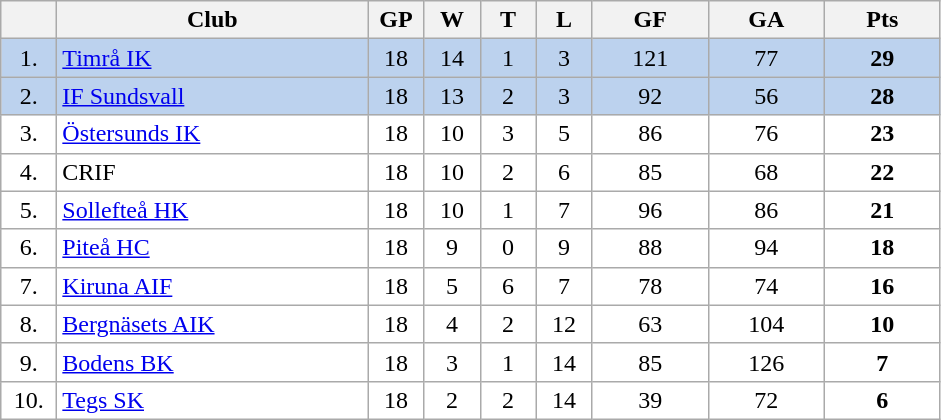<table class="wikitable">
<tr>
<th width="30"></th>
<th width="200">Club</th>
<th width="30">GP</th>
<th width="30">W</th>
<th width="30">T</th>
<th width="30">L</th>
<th width="70">GF</th>
<th width="70">GA</th>
<th width="70">Pts</th>
</tr>
<tr bgcolor="#BCD2EE" align="center">
<td>1.</td>
<td align="left"><a href='#'>Timrå IK</a></td>
<td>18</td>
<td>14</td>
<td>1</td>
<td>3</td>
<td>121</td>
<td>77</td>
<td><strong>29</strong></td>
</tr>
<tr bgcolor="#BCD2EE" align="center">
<td>2.</td>
<td align="left"><a href='#'>IF Sundsvall</a></td>
<td>18</td>
<td>13</td>
<td>2</td>
<td>3</td>
<td>92</td>
<td>56</td>
<td><strong>28</strong></td>
</tr>
<tr bgcolor="#FFFFFF" align="center">
<td>3.</td>
<td align="left"><a href='#'>Östersunds IK</a></td>
<td>18</td>
<td>10</td>
<td>3</td>
<td>5</td>
<td>86</td>
<td>76</td>
<td><strong>23</strong></td>
</tr>
<tr bgcolor="#FFFFFF" align="center">
<td>4.</td>
<td align="left">CRIF</td>
<td>18</td>
<td>10</td>
<td>2</td>
<td>6</td>
<td>85</td>
<td>68</td>
<td><strong>22</strong></td>
</tr>
<tr bgcolor="#FFFFFF" align="center">
<td>5.</td>
<td align="left"><a href='#'>Sollefteå HK</a></td>
<td>18</td>
<td>10</td>
<td>1</td>
<td>7</td>
<td>96</td>
<td>86</td>
<td><strong>21</strong></td>
</tr>
<tr bgcolor="#FFFFFF" align="center">
<td>6.</td>
<td align="left"><a href='#'>Piteå HC</a></td>
<td>18</td>
<td>9</td>
<td>0</td>
<td>9</td>
<td>88</td>
<td>94</td>
<td><strong>18</strong></td>
</tr>
<tr bgcolor="#FFFFFF" align="center">
<td>7.</td>
<td align="left"><a href='#'>Kiruna AIF</a></td>
<td>18</td>
<td>5</td>
<td>6</td>
<td>7</td>
<td>78</td>
<td>74</td>
<td><strong>16</strong></td>
</tr>
<tr bgcolor="#FFFFFF" align="center">
<td>8.</td>
<td align="left"><a href='#'>Bergnäsets AIK</a></td>
<td>18</td>
<td>4</td>
<td>2</td>
<td>12</td>
<td>63</td>
<td>104</td>
<td><strong>10</strong></td>
</tr>
<tr bgcolor="#FFFFFF" align="center">
<td>9.</td>
<td align="left"><a href='#'>Bodens BK</a></td>
<td>18</td>
<td>3</td>
<td>1</td>
<td>14</td>
<td>85</td>
<td>126</td>
<td><strong>7</strong></td>
</tr>
<tr bgcolor="#FFFFFF" align="center">
<td>10.</td>
<td align="left"><a href='#'>Tegs SK</a></td>
<td>18</td>
<td>2</td>
<td>2</td>
<td>14</td>
<td>39</td>
<td>72</td>
<td><strong>6</strong></td>
</tr>
</table>
